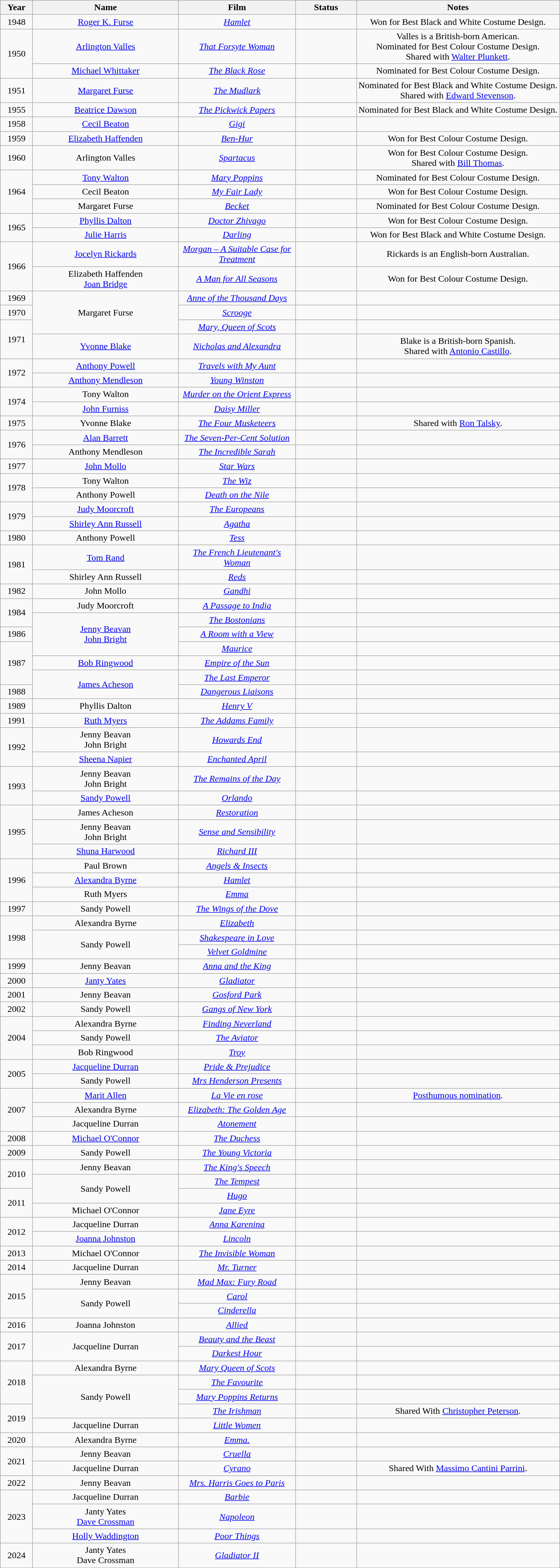<table class="wikitable" style="text-align: center">
<tr style="background:#ebf5ff;">
<th style="width:050px;">Year</th>
<th style="width:250px;">Name</th>
<th style="width:200px;">Film</th>
<th style="width:100px;">Status</th>
<th>Notes</th>
</tr>
<tr>
<td>1948</td>
<td><a href='#'>Roger K. Furse</a></td>
<td><a href='#'><em>Hamlet</em></a></td>
<td></td>
<td>Won for Best Black and White Costume Design.</td>
</tr>
<tr>
<td rowspan="2">1950</td>
<td><a href='#'>Arlington Valles</a></td>
<td><em><a href='#'>That Forsyte Woman</a></em></td>
<td></td>
<td>Valles is a British-born American.<br>Nominated for Best Colour Costume Design.<br>Shared with <a href='#'>Walter Plunkett</a>.</td>
</tr>
<tr>
<td><a href='#'>Michael Whittaker</a></td>
<td><em><a href='#'>The Black Rose</a></em></td>
<td></td>
<td>Nominated for Best Colour Costume Design.</td>
</tr>
<tr>
<td>1951</td>
<td><a href='#'>Margaret Furse</a></td>
<td><em><a href='#'>The Mudlark</a></em></td>
<td></td>
<td>Nominated for Best Black and White Costume Design.<br>Shared with <a href='#'>Edward Stevenson</a>.</td>
</tr>
<tr>
<td>1955</td>
<td><a href='#'>Beatrice Dawson</a></td>
<td><a href='#'><em>The Pickwick Papers</em></a></td>
<td></td>
<td>Nominated for Best Black and White Costume Design.</td>
</tr>
<tr>
<td>1958</td>
<td><a href='#'>Cecil Beaton</a></td>
<td><em><a href='#'>Gigi</a></em></td>
<td></td>
<td></td>
</tr>
<tr>
<td>1959</td>
<td><a href='#'>Elizabeth Haffenden</a></td>
<td><a href='#'><em>Ben-Hur</em></a></td>
<td></td>
<td>Won for Best Colour Costume Design.</td>
</tr>
<tr>
<td>1960</td>
<td>Arlington Valles</td>
<td><a href='#'><em>Spartacus</em></a></td>
<td></td>
<td>Won for Best Colour Costume Design.<br>Shared with <a href='#'>Bill Thomas</a>.</td>
</tr>
<tr>
<td rowspan="3">1964</td>
<td><a href='#'>Tony Walton</a></td>
<td><a href='#'><em>Mary Poppins</em></a></td>
<td></td>
<td>Nominated for Best Colour Costume Design.</td>
</tr>
<tr>
<td>Cecil Beaton</td>
<td><em><a href='#'>My Fair Lady</a></em></td>
<td></td>
<td>Won for Best Colour Costume Design.</td>
</tr>
<tr>
<td>Margaret Furse</td>
<td><a href='#'><em>Becket</em></a></td>
<td></td>
<td>Nominated for Best Colour Costume Design.</td>
</tr>
<tr>
<td rowspan="2">1965</td>
<td><a href='#'>Phyllis Dalton</a></td>
<td><em><a href='#'>Doctor Zhivago</a></em></td>
<td></td>
<td>Won for Best Colour Costume Design.</td>
</tr>
<tr>
<td><a href='#'>Julie Harris</a></td>
<td><em><a href='#'>Darling</a></em></td>
<td></td>
<td>Won for Best Black and White Costume Design.</td>
</tr>
<tr>
<td rowspan="2">1966</td>
<td><a href='#'>Jocelyn Rickards</a></td>
<td><em><a href='#'>Morgan – A Suitable Case for Treatment</a></em></td>
<td></td>
<td>Rickards is an English-born Australian.</td>
</tr>
<tr>
<td>Elizabeth Haffenden<br><a href='#'>Joan Bridge</a></td>
<td><a href='#'><em>A Man for All Seasons</em></a></td>
<td></td>
<td>Won for Best Colour Costume Design.</td>
</tr>
<tr>
<td>1969</td>
<td rowspan="3">Margaret Furse</td>
<td><em><a href='#'>Anne of the Thousand Days</a></em></td>
<td></td>
<td></td>
</tr>
<tr>
<td>1970</td>
<td><em><a href='#'>Scrooge</a></em></td>
<td></td>
<td></td>
</tr>
<tr>
<td rowspan="2">1971</td>
<td><a href='#'><em>Mary, Queen of Scots</em></a></td>
<td></td>
<td></td>
</tr>
<tr>
<td><a href='#'>Yvonne Blake</a></td>
<td><em><a href='#'>Nicholas and Alexandra</a></em></td>
<td></td>
<td>Blake is a British-born Spanish.<br>Shared with <a href='#'>Antonio Castillo</a>.</td>
</tr>
<tr>
<td rowspan="2">1972</td>
<td><a href='#'>Anthony Powell</a></td>
<td><em><a href='#'>Travels with My Aunt</a></em></td>
<td></td>
<td></td>
</tr>
<tr>
<td><a href='#'>Anthony Mendleson</a></td>
<td><em><a href='#'>Young Winston</a></em></td>
<td></td>
<td></td>
</tr>
<tr>
<td rowspan="2">1974</td>
<td>Tony Walton</td>
<td><a href='#'><em>Murder on the Orient Express</em></a></td>
<td></td>
<td></td>
</tr>
<tr>
<td><a href='#'>John Furniss</a></td>
<td><a href='#'><em>Daisy Miller</em></a></td>
<td></td>
<td></td>
</tr>
<tr>
<td>1975</td>
<td>Yvonne Blake</td>
<td><a href='#'><em>The Four Musketeers</em></a></td>
<td></td>
<td>Shared with <a href='#'>Ron Talsky</a>.</td>
</tr>
<tr>
<td rowspan="2">1976</td>
<td><a href='#'>Alan Barrett</a></td>
<td><a href='#'><em>The Seven-Per-Cent Solution</em></a></td>
<td></td>
<td></td>
</tr>
<tr>
<td>Anthony Mendleson</td>
<td><em><a href='#'>The Incredible Sarah</a></em></td>
<td></td>
<td></td>
</tr>
<tr>
<td>1977</td>
<td><a href='#'>John Mollo</a></td>
<td><em><a href='#'>Star Wars</a></em></td>
<td></td>
<td></td>
</tr>
<tr>
<td rowspan="2">1978</td>
<td>Tony Walton</td>
<td><a href='#'><em>The Wiz</em></a></td>
<td></td>
<td></td>
</tr>
<tr>
<td>Anthony Powell</td>
<td><em><a href='#'>Death on the Nile</a></em></td>
<td></td>
<td></td>
</tr>
<tr>
<td rowspan="2">1979</td>
<td><a href='#'>Judy Moorcroft</a></td>
<td><a href='#'><em>The Europeans</em></a></td>
<td></td>
<td></td>
</tr>
<tr>
<td><a href='#'>Shirley Ann Russell</a></td>
<td><a href='#'><em>Agatha</em></a></td>
<td></td>
<td></td>
</tr>
<tr>
<td>1980</td>
<td>Anthony Powell</td>
<td><em><a href='#'>Tess</a></em></td>
<td></td>
<td></td>
</tr>
<tr>
<td rowspan="2">1981</td>
<td><a href='#'>Tom Rand</a></td>
<td><a href='#'><em>The French Lieutenant's Woman</em></a></td>
<td></td>
<td></td>
</tr>
<tr>
<td>Shirley Ann Russell</td>
<td><a href='#'><em>Reds</em></a></td>
<td></td>
<td></td>
</tr>
<tr>
<td>1982</td>
<td>John Mollo</td>
<td><em><a href='#'>Gandhi</a></em></td>
<td></td>
<td></td>
</tr>
<tr>
<td rowspan="2">1984</td>
<td>Judy Moorcroft</td>
<td><a href='#'><em>A Passage to India</em></a></td>
<td></td>
<td></td>
</tr>
<tr>
<td rowspan="3"><a href='#'>Jenny Beavan</a><br><a href='#'>John Bright</a></td>
<td><a href='#'><em>The Bostonians</em></a></td>
<td></td>
<td></td>
</tr>
<tr>
<td>1986</td>
<td><em><a href='#'>A Room with a View</a></em></td>
<td></td>
<td></td>
</tr>
<tr>
<td rowspan="3">1987</td>
<td><a href='#'><em>Maurice</em></a></td>
<td></td>
<td></td>
</tr>
<tr>
<td><a href='#'>Bob Ringwood</a></td>
<td><a href='#'><em>Empire of the Sun</em></a></td>
<td></td>
<td></td>
</tr>
<tr>
<td rowspan="2"><a href='#'>James Acheson</a></td>
<td><em><a href='#'>The Last Emperor</a></em></td>
<td></td>
<td></td>
</tr>
<tr>
<td>1988</td>
<td><em><a href='#'>Dangerous Liaisons</a></em></td>
<td></td>
<td></td>
</tr>
<tr>
<td>1989</td>
<td>Phyllis Dalton</td>
<td><em><a href='#'>Henry V</a></em></td>
<td></td>
<td></td>
</tr>
<tr>
<td>1991</td>
<td><a href='#'>Ruth Myers</a></td>
<td><a href='#'><em>The Addams Family</em></a></td>
<td></td>
<td></td>
</tr>
<tr>
<td rowspan="2">1992</td>
<td>Jenny Beavan<br>John Bright</td>
<td><em><a href='#'>Howards End</a></em></td>
<td></td>
<td></td>
</tr>
<tr>
<td><a href='#'>Sheena Napier</a></td>
<td><em><a href='#'>Enchanted April</a></em></td>
<td></td>
<td></td>
</tr>
<tr>
<td rowspan="2">1993</td>
<td>Jenny Beavan<br>John Bright</td>
<td><em><a href='#'>The Remains of the Day</a></em></td>
<td></td>
<td></td>
</tr>
<tr>
<td><a href='#'>Sandy Powell</a></td>
<td><em><a href='#'>Orlando</a></em></td>
<td></td>
<td></td>
</tr>
<tr>
<td rowspan="3">1995</td>
<td>James Acheson</td>
<td><em><a href='#'>Restoration</a></em></td>
<td></td>
<td></td>
</tr>
<tr>
<td>Jenny Beavan<br>John Bright</td>
<td><a href='#'><em>Sense and Sensibility</em></a></td>
<td></td>
<td></td>
</tr>
<tr>
<td><a href='#'>Shuna Harwood</a></td>
<td><em><a href='#'>Richard III</a></em></td>
<td></td>
<td></td>
</tr>
<tr>
<td rowspan="3">1996</td>
<td>Paul Brown</td>
<td><em><a href='#'>Angels & Insects</a></em></td>
<td></td>
<td></td>
</tr>
<tr>
<td><a href='#'>Alexandra Byrne</a></td>
<td><em><a href='#'>Hamlet</a></em></td>
<td></td>
<td></td>
</tr>
<tr>
<td>Ruth Myers</td>
<td><em><a href='#'>Emma</a></em></td>
<td></td>
<td></td>
</tr>
<tr>
<td>1997</td>
<td>Sandy Powell</td>
<td><em><a href='#'>The Wings of the Dove</a></em></td>
<td></td>
<td></td>
</tr>
<tr>
<td rowspan="3">1998</td>
<td>Alexandra Byrne</td>
<td><a href='#'><em>Elizabeth</em></a></td>
<td></td>
<td></td>
</tr>
<tr>
<td rowspan="2">Sandy Powell</td>
<td><em><a href='#'>Shakespeare in Love</a></em></td>
<td></td>
<td></td>
</tr>
<tr>
<td><em><a href='#'>Velvet Goldmine</a></em></td>
<td></td>
<td></td>
</tr>
<tr>
<td>1999</td>
<td>Jenny Beavan</td>
<td><em><a href='#'>Anna and the King</a></em></td>
<td></td>
<td></td>
</tr>
<tr>
<td>2000</td>
<td><a href='#'>Janty Yates</a></td>
<td><em><a href='#'>Gladiator</a></em></td>
<td></td>
<td></td>
</tr>
<tr>
<td>2001</td>
<td>Jenny Beavan</td>
<td><em><a href='#'>Gosford Park</a></em></td>
<td></td>
<td></td>
</tr>
<tr>
<td>2002</td>
<td>Sandy Powell</td>
<td><em><a href='#'>Gangs of New York</a></em></td>
<td></td>
<td></td>
</tr>
<tr>
<td rowspan="3">2004</td>
<td>Alexandra Byrne</td>
<td><a href='#'><em>Finding Neverland</em></a></td>
<td></td>
<td></td>
</tr>
<tr>
<td>Sandy Powell</td>
<td><em><a href='#'>The Aviator</a></em></td>
<td></td>
<td></td>
</tr>
<tr>
<td>Bob Ringwood</td>
<td><a href='#'><em>Troy</em></a></td>
<td></td>
<td></td>
</tr>
<tr>
<td rowspan="2">2005</td>
<td><a href='#'>Jacqueline Durran</a></td>
<td><em><a href='#'>Pride & Prejudice</a></em></td>
<td></td>
<td></td>
</tr>
<tr>
<td>Sandy Powell</td>
<td><em><a href='#'>Mrs Henderson Presents</a></em></td>
<td></td>
<td></td>
</tr>
<tr>
<td rowspan="3">2007</td>
<td><a href='#'>Marit Allen</a></td>
<td><a href='#'><em>La Vie en rose</em></a></td>
<td></td>
<td><a href='#'>Posthumous nomination</a>.</td>
</tr>
<tr>
<td>Alexandra Byrne</td>
<td><em><a href='#'>Elizabeth: The Golden Age</a></em></td>
<td></td>
<td></td>
</tr>
<tr>
<td>Jacqueline Durran</td>
<td><em><a href='#'>Atonement</a></em></td>
<td></td>
<td></td>
</tr>
<tr>
<td>2008</td>
<td><a href='#'>Michael O'Connor</a></td>
<td><em><a href='#'>The Duchess</a></em></td>
<td></td>
<td></td>
</tr>
<tr>
<td>2009</td>
<td>Sandy Powell</td>
<td><em><a href='#'>The Young Victoria</a></em></td>
<td></td>
<td></td>
</tr>
<tr>
<td rowspan="2">2010</td>
<td>Jenny Beavan</td>
<td><em><a href='#'>The King's Speech</a></em></td>
<td></td>
<td></td>
</tr>
<tr>
<td rowspan="2">Sandy Powell</td>
<td><em><a href='#'>The Tempest</a></em></td>
<td></td>
<td></td>
</tr>
<tr>
<td rowspan="2">2011</td>
<td><em><a href='#'>Hugo</a></em></td>
<td></td>
<td></td>
</tr>
<tr>
<td>Michael O'Connor</td>
<td><em><a href='#'>Jane Eyre</a></em></td>
<td></td>
<td></td>
</tr>
<tr>
<td rowspan=2>2012</td>
<td>Jacqueline Durran</td>
<td><em><a href='#'>Anna Karenina</a></em></td>
<td></td>
<td></td>
</tr>
<tr>
<td><a href='#'>Joanna Johnston</a></td>
<td><em><a href='#'>Lincoln</a></em></td>
<td></td>
<td></td>
</tr>
<tr>
<td>2013</td>
<td>Michael O'Connor</td>
<td><em><a href='#'>The Invisible Woman</a></em></td>
<td></td>
<td></td>
</tr>
<tr>
<td>2014</td>
<td>Jacqueline Durran</td>
<td><em><a href='#'>Mr. Turner</a></em></td>
<td></td>
<td></td>
</tr>
<tr>
<td rowspan=3>2015</td>
<td>Jenny Beavan</td>
<td><em><a href='#'>Mad Max: Fury Road</a></em></td>
<td></td>
<td></td>
</tr>
<tr>
<td rowspan=2>Sandy Powell</td>
<td><em><a href='#'>Carol</a></em></td>
<td></td>
<td></td>
</tr>
<tr>
<td><em><a href='#'>Cinderella</a></em></td>
<td></td>
<td></td>
</tr>
<tr>
<td>2016</td>
<td>Joanna Johnston</td>
<td><a href='#'><em>Allied</em></a></td>
<td></td>
<td></td>
</tr>
<tr>
<td rowspan="2">2017</td>
<td rowspan="2">Jacqueline Durran</td>
<td><em><a href='#'>Beauty and the Beast</a></em></td>
<td></td>
<td></td>
</tr>
<tr>
<td><em><a href='#'>Darkest Hour</a></em></td>
<td></td>
<td></td>
</tr>
<tr>
<td rowspan="3">2018</td>
<td>Alexandra Byrne</td>
<td><em><a href='#'>Mary Queen of Scots</a></em></td>
<td></td>
<td></td>
</tr>
<tr>
<td rowspan="3">Sandy Powell</td>
<td><em><a href='#'>The Favourite</a></em></td>
<td></td>
<td></td>
</tr>
<tr>
<td><em><a href='#'>Mary Poppins Returns</a></em></td>
<td></td>
<td></td>
</tr>
<tr>
<td rowspan="2">2019</td>
<td><em><a href='#'>The Irishman</a></em></td>
<td></td>
<td>Shared With <a href='#'>Christopher Peterson</a>.</td>
</tr>
<tr>
<td>Jacqueline Durran</td>
<td><em><a href='#'>Little Women</a></em></td>
<td></td>
<td></td>
</tr>
<tr>
<td>2020</td>
<td>Alexandra Byrne</td>
<td><em><a href='#'>Emma.</a></em></td>
<td></td>
<td></td>
</tr>
<tr>
<td rowspan="2">2021</td>
<td>Jenny Beavan</td>
<td><em><a href='#'>Cruella</a></em></td>
<td></td>
<td></td>
</tr>
<tr>
<td>Jacqueline Durran</td>
<td><em><a href='#'>Cyrano</a></em></td>
<td></td>
<td>Shared With <a href='#'>Massimo Cantini Parrini</a>.</td>
</tr>
<tr>
<td>2022</td>
<td>Jenny Beavan</td>
<td><em><a href='#'>Mrs. Harris Goes to Paris</a></em></td>
<td></td>
<td></td>
</tr>
<tr>
<td rowspan=3>2023</td>
<td>Jacqueline Durran</td>
<td><em><a href='#'>Barbie</a></em></td>
<td></td>
<td></td>
</tr>
<tr>
<td>Janty Yates<br><a href='#'>Dave Crossman</a></td>
<td><em><a href='#'>Napoleon</a></em></td>
<td></td>
<td></td>
</tr>
<tr>
<td><a href='#'>Holly Waddington</a></td>
<td><em><a href='#'>Poor Things</a></em></td>
<td></td>
<td></td>
</tr>
<tr>
<td>2024</td>
<td>Janty Yates<br>Dave Crossman</td>
<td><em><a href='#'>Gladiator II</a></em></td>
<td></td>
<td></td>
</tr>
</table>
